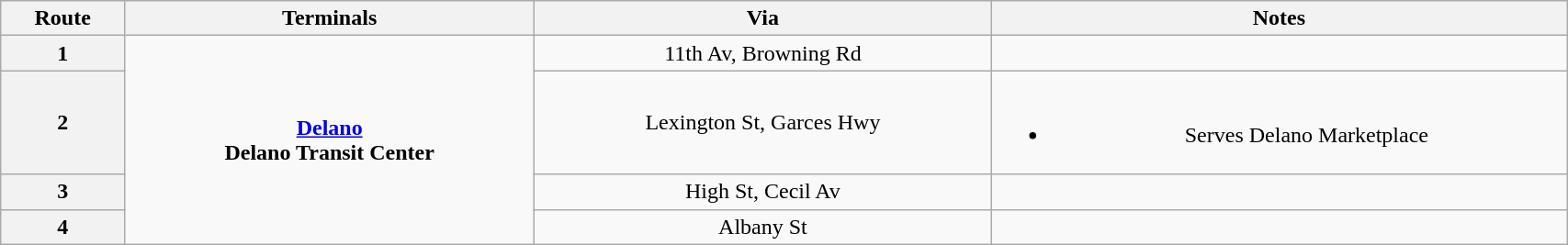<table class="wikitable" style="text-align:center; width:90%">
<tr>
<th>Route</th>
<th><strong>Terminals</strong></th>
<th>Via</th>
<th>Notes</th>
</tr>
<tr>
<th>1</th>
<td rowspan="4"><strong><a href='#'>Delano</a></strong><br><strong>Delano Transit Center</strong></td>
<td>11th Av, Browning Rd</td>
<td></td>
</tr>
<tr>
<th>2</th>
<td>Lexington St, Garces Hwy</td>
<td><br><ul><li>Serves Delano Marketplace</li></ul></td>
</tr>
<tr>
<th>3</th>
<td>High St, Cecil Av</td>
<td></td>
</tr>
<tr>
<th>4</th>
<td>Albany St</td>
<td></td>
</tr>
</table>
